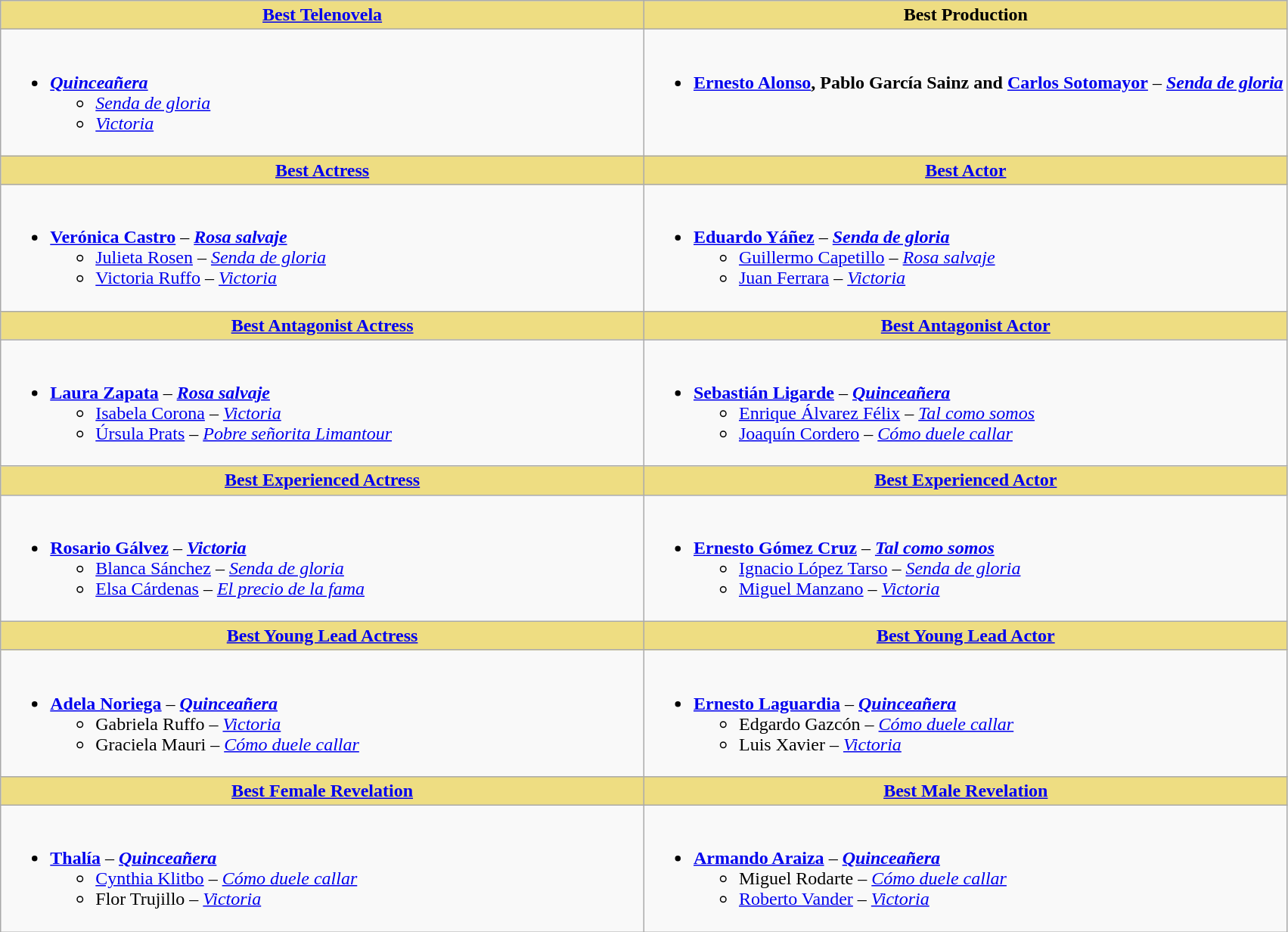<table class="wikitable">
<tr>
<th style="background:#EEDD82; width:50%"><a href='#'>Best Telenovela</a></th>
<th style="background:#EEDD82; width:50%">Best Production</th>
</tr>
<tr>
<td valign="top"><br><ul><li><strong><em><a href='#'>Quinceañera</a></em></strong><ul><li><em><a href='#'>Senda de gloria</a></em></li><li><em><a href='#'>Victoria</a></em></li></ul></li></ul></td>
<td valign="top"><br><ul><li><strong><a href='#'>Ernesto Alonso</a>, Pablo García Sainz and <a href='#'>Carlos Sotomayor</a></strong> – <strong><em><a href='#'>Senda de gloria</a></em></strong></li></ul></td>
</tr>
<tr>
<th style="background:#EEDD82; width:50%"><a href='#'>Best Actress</a></th>
<th style="background:#EEDD82; width:50%"><a href='#'>Best Actor</a></th>
</tr>
<tr>
<td valign="top"><br><ul><li><strong><a href='#'>Verónica Castro</a></strong> – <strong><em><a href='#'>Rosa salvaje</a></em></strong><ul><li><a href='#'>Julieta Rosen</a> – <em><a href='#'>Senda de gloria</a></em></li><li><a href='#'>Victoria Ruffo</a> – <em><a href='#'>Victoria</a></em></li></ul></li></ul></td>
<td valign="top"><br><ul><li><strong><a href='#'>Eduardo Yáñez</a></strong> – <strong><em><a href='#'>Senda de gloria</a></em></strong><ul><li><a href='#'>Guillermo Capetillo</a> – <em><a href='#'>Rosa salvaje</a></em></li><li><a href='#'>Juan Ferrara</a> – <em><a href='#'>Victoria</a></em></li></ul></li></ul></td>
</tr>
<tr>
<th style="background:#EEDD82; width:50%"><a href='#'>Best Antagonist Actress</a></th>
<th style="background:#EEDD82; width:50%"><a href='#'>Best Antagonist Actor</a></th>
</tr>
<tr>
<td valign="top"><br><ul><li><strong><a href='#'>Laura Zapata</a></strong> – <strong><em><a href='#'>Rosa salvaje</a></em></strong><ul><li><a href='#'>Isabela Corona</a> – <em><a href='#'>Victoria</a></em></li><li><a href='#'>Úrsula Prats</a> – <em><a href='#'>Pobre señorita Limantour</a></em></li></ul></li></ul></td>
<td valign="top"><br><ul><li><strong><a href='#'>Sebastián Ligarde</a></strong> – <strong><em><a href='#'>Quinceañera</a></em></strong><ul><li><a href='#'>Enrique Álvarez Félix</a> – <em><a href='#'>Tal como somos</a></em></li><li><a href='#'>Joaquín Cordero</a> – <em><a href='#'>Cómo duele callar</a></em></li></ul></li></ul></td>
</tr>
<tr>
<th style="background:#EEDD82; width:50%"><a href='#'>Best Experienced Actress</a></th>
<th style="background:#EEDD82; width:50%"><a href='#'>Best Experienced Actor</a></th>
</tr>
<tr>
<td valign="top"><br><ul><li><strong><a href='#'>Rosario Gálvez</a></strong> – <strong><em><a href='#'>Victoria</a></em></strong><ul><li><a href='#'>Blanca Sánchez</a> – <em><a href='#'>Senda de gloria</a></em></li><li><a href='#'>Elsa Cárdenas</a> – <em><a href='#'>El precio de la fama</a></em></li></ul></li></ul></td>
<td valign="top"><br><ul><li><strong><a href='#'>Ernesto Gómez Cruz</a></strong> – <strong><em><a href='#'>Tal como somos</a></em></strong><ul><li><a href='#'>Ignacio López Tarso</a> – <em><a href='#'>Senda de gloria</a></em></li><li><a href='#'>Miguel Manzano</a> – <em><a href='#'>Victoria</a></em></li></ul></li></ul></td>
</tr>
<tr>
<th style="background:#EEDD82; width:50%"><a href='#'>Best Young Lead Actress</a></th>
<th style="background:#EEDD82; width:50%"><a href='#'>Best Young Lead Actor</a></th>
</tr>
<tr>
<td valign="top"><br><ul><li><strong><a href='#'>Adela Noriega</a></strong> – <strong><em><a href='#'>Quinceañera</a></em></strong><ul><li>Gabriela Ruffo – <em><a href='#'>Victoria</a></em></li><li>Graciela Mauri – <em><a href='#'>Cómo duele callar</a></em></li></ul></li></ul></td>
<td valign="top"><br><ul><li><strong><a href='#'>Ernesto Laguardia</a></strong> – <strong><em><a href='#'>Quinceañera</a></em></strong><ul><li>Edgardo Gazcón – <em><a href='#'>Cómo duele callar</a></em></li><li>Luis Xavier – <em><a href='#'>Victoria</a></em></li></ul></li></ul></td>
</tr>
<tr>
<th style="background:#EEDD82; width:50%"><a href='#'>Best Female Revelation</a></th>
<th style="background:#EEDD82; width:50%"><a href='#'>Best Male Revelation</a></th>
</tr>
<tr>
<td valign="top"><br><ul><li><strong><a href='#'>Thalía</a></strong> – <strong><em><a href='#'>Quinceañera</a></em></strong><ul><li><a href='#'>Cynthia Klitbo</a> – <em><a href='#'>Cómo duele callar</a></em></li><li>Flor Trujillo – <em><a href='#'>Victoria</a></em></li></ul></li></ul></td>
<td valign="top"><br><ul><li><strong><a href='#'>Armando Araiza</a></strong> – <strong><em><a href='#'>Quinceañera</a></em></strong><ul><li>Miguel Rodarte – <em><a href='#'>Cómo duele callar</a></em></li><li><a href='#'>Roberto Vander</a> – <em><a href='#'>Victoria</a></em></li></ul></li></ul></td>
</tr>
</table>
